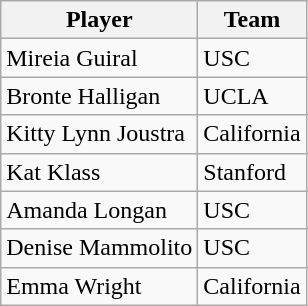<table class="wikitable">
<tr>
<th>Player</th>
<th>Team</th>
</tr>
<tr>
<td>Mireia Guiral</td>
<td style=>USC</td>
</tr>
<tr>
<td>Bronte Halligan</td>
<td style=>UCLA</td>
</tr>
<tr>
<td>Kitty Lynn Joustra</td>
<td style=>California</td>
</tr>
<tr>
<td>Kat Klass</td>
<td style=>Stanford</td>
</tr>
<tr>
<td>Amanda Longan</td>
<td style=>USC</td>
</tr>
<tr>
<td>Denise Mammolito</td>
<td style=>USC</td>
</tr>
<tr>
<td>Emma Wright</td>
<td style=>California</td>
</tr>
</table>
